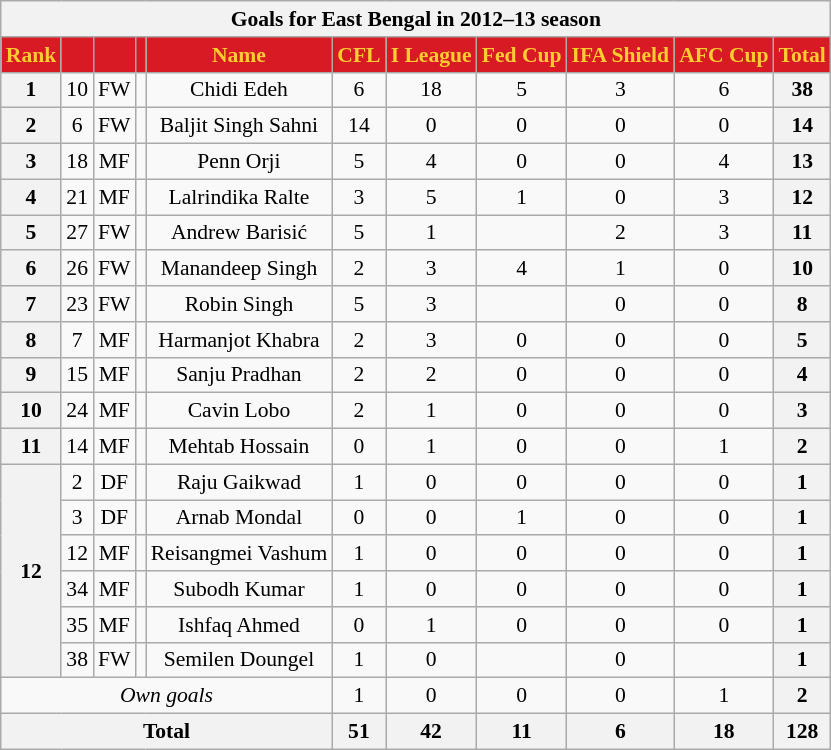<table class="wikitable" style="text-align:center; font-size:90%">
<tr>
<th colspan="11">Goals for East Bengal in 2012–13 season</th>
</tr>
<tr>
<th style="background:#d71a23; color:#ffcd31; text-align:center;">Rank</th>
<th style="background:#d71a23; color:#ffcd31; text-align:center;"></th>
<th style="background:#d71a23; color:#ffcd31; text-align:center;"></th>
<th style="background:#d71a23; color:#ffcd31; text-align:center;"></th>
<th style="background:#d71a23; color:#ffcd31; text-align:center;">Name</th>
<th style="background:#d71a23; color:#ffcd31; text-align:center;">CFL</th>
<th style="background:#d71a23; color:#ffcd31; text-align:center;">I League</th>
<th style="background:#d71a23; color:#ffcd31; text-align:center;">Fed Cup</th>
<th style="background:#d71a23; color:#ffcd31; text-align:center;">IFA Shield</th>
<th style="background:#d71a23; color:#ffcd31; text-align:center;">AFC Cup</th>
<th style="background:#d71a23; color:#ffcd31; text-align:center;">Total</th>
</tr>
<tr>
<th>1</th>
<td>10</td>
<td>FW</td>
<td></td>
<td>Chidi Edeh</td>
<td>6</td>
<td>18</td>
<td>5</td>
<td>3</td>
<td>6</td>
<th>38</th>
</tr>
<tr>
<th>2</th>
<td>6</td>
<td>FW</td>
<td></td>
<td>Baljit Singh Sahni</td>
<td>14</td>
<td>0</td>
<td>0</td>
<td>0</td>
<td>0</td>
<th>14</th>
</tr>
<tr>
<th>3</th>
<td>18</td>
<td>MF</td>
<td></td>
<td>Penn Orji</td>
<td>5</td>
<td>4</td>
<td>0</td>
<td>0</td>
<td>4</td>
<th>13</th>
</tr>
<tr>
<th>4</th>
<td>21</td>
<td>MF</td>
<td></td>
<td>Lalrindika Ralte</td>
<td>3</td>
<td>5</td>
<td>1</td>
<td>0</td>
<td>3</td>
<th>12</th>
</tr>
<tr>
<th>5</th>
<td>27</td>
<td>FW</td>
<td></td>
<td>Andrew Barisić</td>
<td>5</td>
<td>1</td>
<td></td>
<td>2</td>
<td>3</td>
<th>11</th>
</tr>
<tr>
<th>6</th>
<td>26</td>
<td>FW</td>
<td></td>
<td>Manandeep Singh</td>
<td>2</td>
<td>3</td>
<td>4</td>
<td>1</td>
<td>0</td>
<th>10</th>
</tr>
<tr>
<th>7</th>
<td>23</td>
<td>FW</td>
<td></td>
<td>Robin Singh</td>
<td>5</td>
<td>3</td>
<td></td>
<td>0</td>
<td>0</td>
<th>8</th>
</tr>
<tr>
<th>8</th>
<td>7</td>
<td>MF</td>
<td></td>
<td>Harmanjot Khabra</td>
<td>2</td>
<td>3</td>
<td>0</td>
<td>0</td>
<td>0</td>
<th>5</th>
</tr>
<tr>
<th>9</th>
<td>15</td>
<td>MF</td>
<td></td>
<td>Sanju Pradhan</td>
<td>2</td>
<td>2</td>
<td>0</td>
<td>0</td>
<td>0</td>
<th>4</th>
</tr>
<tr>
<th>10</th>
<td>24</td>
<td>MF</td>
<td></td>
<td>Cavin Lobo</td>
<td>2</td>
<td>1</td>
<td>0</td>
<td>0</td>
<td>0</td>
<th>3</th>
</tr>
<tr>
<th>11</th>
<td>14</td>
<td>MF</td>
<td></td>
<td>Mehtab Hossain</td>
<td>0</td>
<td>1</td>
<td>0</td>
<td>0</td>
<td>1</td>
<th>2</th>
</tr>
<tr>
<th rowspan="6">12</th>
<td>2</td>
<td>DF</td>
<td></td>
<td>Raju Gaikwad</td>
<td>1</td>
<td>0</td>
<td>0</td>
<td>0</td>
<td>0</td>
<th>1</th>
</tr>
<tr>
<td>3</td>
<td>DF</td>
<td></td>
<td>Arnab Mondal</td>
<td>0</td>
<td>0</td>
<td>1</td>
<td>0</td>
<td>0</td>
<th>1</th>
</tr>
<tr>
<td>12</td>
<td>MF</td>
<td></td>
<td>Reisangmei Vashum</td>
<td>1</td>
<td>0</td>
<td>0</td>
<td>0</td>
<td>0</td>
<th>1</th>
</tr>
<tr>
<td>34</td>
<td>MF</td>
<td></td>
<td>Subodh Kumar</td>
<td>1</td>
<td>0</td>
<td>0</td>
<td>0</td>
<td>0</td>
<th>1</th>
</tr>
<tr>
<td>35</td>
<td>MF</td>
<td></td>
<td>Ishfaq Ahmed</td>
<td>0</td>
<td>1</td>
<td>0</td>
<td>0</td>
<td>0</td>
<th>1</th>
</tr>
<tr>
<td>38</td>
<td>FW</td>
<td></td>
<td>Semilen Doungel</td>
<td>1</td>
<td>0</td>
<td></td>
<td>0</td>
<td></td>
<th>1</th>
</tr>
<tr>
<td colspan="5"><em>Own goals</em></td>
<td>1</td>
<td>0</td>
<td>0</td>
<td>0</td>
<td>1</td>
<th>2</th>
</tr>
<tr>
<th colspan="5">Total</th>
<th>51</th>
<th>42</th>
<th>11</th>
<th>6</th>
<th>18</th>
<th>128</th>
</tr>
</table>
